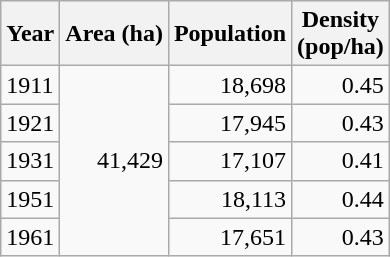<table class="wikitable">
<tr>
<th>Year</th>
<th>Area (ha)<br></th>
<th>Population<br></th>
<th>Density<br>(pop/ha)</th>
</tr>
<tr>
<td>1911</td>
<td style="text-align:right;" rowspan="5">41,429</td>
<td style="text-align:right;">18,698</td>
<td style="text-align:right;">0.45</td>
</tr>
<tr>
<td>1921</td>
<td style="text-align:right;">17,945</td>
<td style="text-align:right;">0.43</td>
</tr>
<tr>
<td>1931</td>
<td style="text-align:right;">17,107</td>
<td style="text-align:right;">0.41</td>
</tr>
<tr>
<td>1951</td>
<td style="text-align:right;">18,113</td>
<td style="text-align:right;">0.44</td>
</tr>
<tr>
<td>1961</td>
<td style="text-align:right;">17,651</td>
<td style="text-align:right;">0.43</td>
</tr>
</table>
